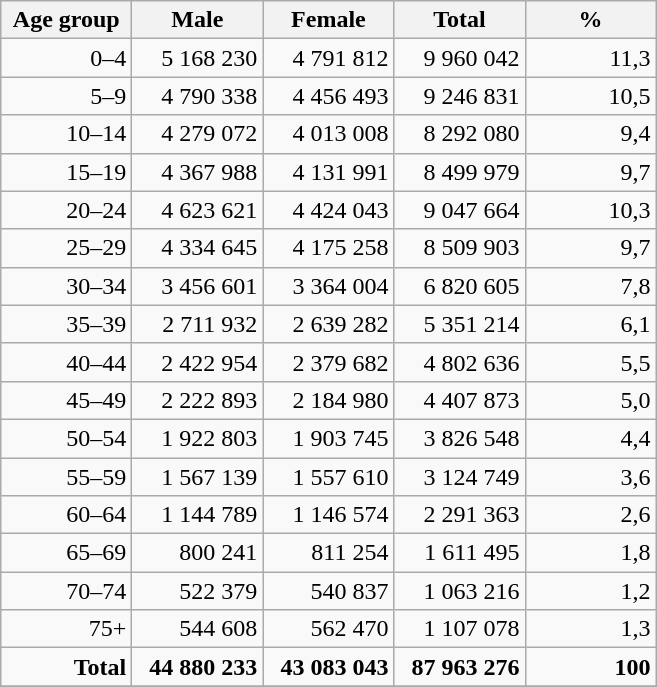<table class="wikitable">
<tr>
<th width="80pt">Age group</th>
<th width="80pt">Male</th>
<th width="80pt">Female</th>
<th width="80pt">Total</th>
<th width="80pt">%</th>
</tr>
<tr>
<td align="right">0–4</td>
<td align="right">5 168 230</td>
<td align="right">4 791 812</td>
<td align="right">9 960 042</td>
<td align="right">11,3</td>
</tr>
<tr>
<td align="right">5–9</td>
<td align="right">4 790 338</td>
<td align="right">4 456 493</td>
<td align="right">9 246 831</td>
<td align="right">10,5</td>
</tr>
<tr>
<td align="right">10–14</td>
<td align="right">4 279 072</td>
<td align="right">4 013 008</td>
<td align="right">8 292 080</td>
<td align="right">9,4</td>
</tr>
<tr>
<td align="right">15–19</td>
<td align="right">4 367 988</td>
<td align="right">4 131 991</td>
<td align="right">8 499 979</td>
<td align="right">9,7</td>
</tr>
<tr>
<td align="right">20–24</td>
<td align="right">4 623 621</td>
<td align="right">4 424 043</td>
<td align="right">9 047 664</td>
<td align="right">10,3</td>
</tr>
<tr>
<td align="right">25–29</td>
<td align="right">4 334 645</td>
<td align="right">4 175 258</td>
<td align="right">8 509 903</td>
<td align="right">9,7</td>
</tr>
<tr>
<td align="right">30–34</td>
<td align="right">3 456 601</td>
<td align="right">3 364 004</td>
<td align="right">6 820 605</td>
<td align="right">7,8</td>
</tr>
<tr>
<td align="right">35–39</td>
<td align="right">2 711 932</td>
<td align="right">2 639 282</td>
<td align="right">5 351 214</td>
<td align="right">6,1</td>
</tr>
<tr>
<td align="right">40–44</td>
<td align="right">2 422 954</td>
<td align="right">2 379 682</td>
<td align="right">4 802 636</td>
<td align="right">5,5</td>
</tr>
<tr>
<td align="right">45–49</td>
<td align="right">2 222 893</td>
<td align="right">2 184 980</td>
<td align="right">4 407 873</td>
<td align="right">5,0</td>
</tr>
<tr>
<td align="right">50–54</td>
<td align="right">1 922 803</td>
<td align="right">1 903 745</td>
<td align="right">3 826 548</td>
<td align="right">4,4</td>
</tr>
<tr>
<td align="right">55–59</td>
<td align="right">1 567 139</td>
<td align="right">1 557 610</td>
<td align="right">3 124 749</td>
<td align="right">3,6</td>
</tr>
<tr>
<td align="right">60–64</td>
<td align="right">1 144 789</td>
<td align="right">1 146 574</td>
<td align="right">2 291 363</td>
<td align="right">2,6</td>
</tr>
<tr>
<td align="right">65–69</td>
<td align="right">800 241</td>
<td align="right">811 254</td>
<td align="right">1 611 495</td>
<td align="right">1,8</td>
</tr>
<tr>
<td align="right">70–74</td>
<td align="right">522 379</td>
<td align="right">540 837</td>
<td align="right">1 063 216</td>
<td align="right">1,2</td>
</tr>
<tr>
<td align="right">75+</td>
<td align="right">544 608</td>
<td align="right">562 470</td>
<td align="right">1 107 078</td>
<td align="right">1,3</td>
</tr>
<tr>
<td align="right"><strong>Total</strong></td>
<td align="right"><strong>44 880 233</strong></td>
<td align="right"><strong>43 083 043 </strong></td>
<td align="right"><strong>87 963 276</strong></td>
<td align="right"><strong>100</strong></td>
</tr>
<tr>
</tr>
</table>
